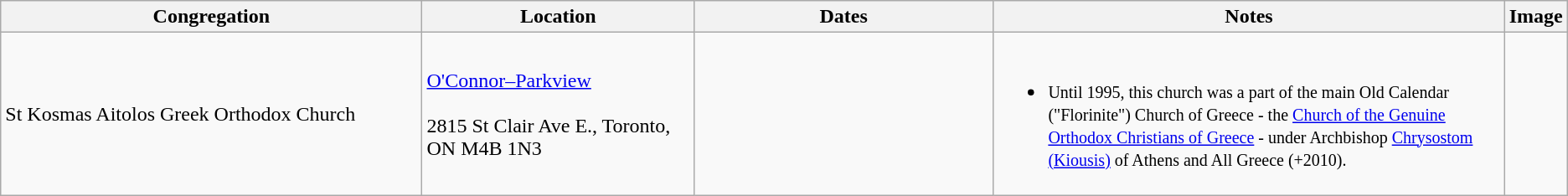<table class="wikitable">
<tr>
<th width=28%>Congregation</th>
<th width=18%>Location</th>
<th width=20%>Dates</th>
<th width=35%>Notes</th>
<th width=7%>Image</th>
</tr>
<tr>
<td>St Kosmas Aitolos Greek Orthodox Church</td>
<td><a href='#'>O'Connor–Parkview</a><br><br>2815 St Clair Ave E., Toronto, ON  M4B 1N3</td>
<td></td>
<td><br><ul><li><small>Until 1995, this church was a part of the main Old Calendar ("Florinite") Church of Greece - the <a href='#'>Church of the Genuine Orthodox Christians of Greece</a> - under Archbishop <a href='#'>Chrysostom (Kiousis)</a> of Athens and All Greece (+2010).</small></li></ul></td>
<td></td>
</tr>
</table>
